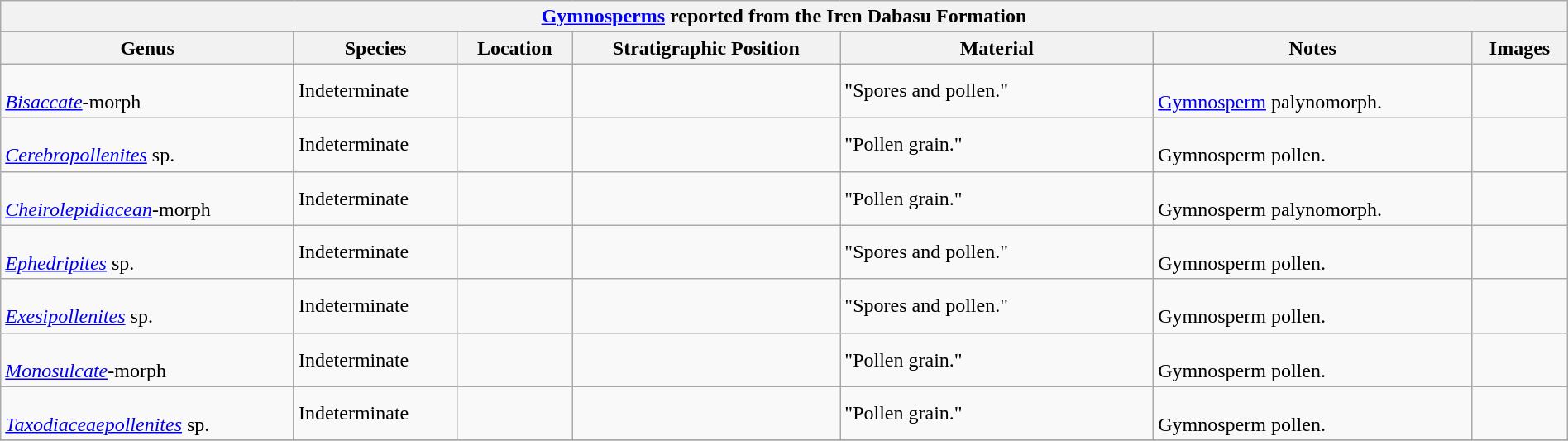<table class="wikitable" align="center" width="100%">
<tr>
<th colspan="7" align="center"><strong><a href='#'>Gymnosperms</a> reported from the Iren Dabasu Formation</strong></th>
</tr>
<tr>
<th>Genus</th>
<th>Species</th>
<th>Location</th>
<th>Stratigraphic Position</th>
<th width="20%">Material</th>
<th>Notes</th>
<th>Images</th>
</tr>
<tr>
<td><br><em><a href='#'>Bisaccate</a></em>-morph</td>
<td>Indeterminate</td>
<td></td>
<td></td>
<td>"Spores and pollen."</td>
<td><br><a href='#'>Gymnosperm</a> palynomorph.</td>
<td></td>
</tr>
<tr>
<td><br><em><a href='#'>Cerebropollenites</a></em> sp.</td>
<td>Indeterminate</td>
<td></td>
<td></td>
<td>"Pollen grain."</td>
<td><br>Gymnosperm pollen.</td>
<td></td>
</tr>
<tr>
<td><br><em><a href='#'>Cheirolepidiacean</a></em>-morph</td>
<td>Indeterminate</td>
<td></td>
<td></td>
<td>"Pollen grain."</td>
<td><br>Gymnosperm palynomorph.</td>
<td></td>
</tr>
<tr>
<td><br><em><a href='#'>Ephedripites</a></em> sp.</td>
<td>Indeterminate</td>
<td></td>
<td></td>
<td>"Spores and pollen."</td>
<td><br>Gymnosperm pollen.</td>
<td></td>
</tr>
<tr>
<td><br><em><a href='#'>Exesipollenites</a></em> sp.</td>
<td>Indeterminate</td>
<td></td>
<td></td>
<td>"Spores and pollen."</td>
<td><br>Gymnosperm pollen.</td>
<td></td>
</tr>
<tr>
<td><br><em><a href='#'>Monosulcate</a></em>-morph</td>
<td>Indeterminate</td>
<td></td>
<td></td>
<td>"Pollen grain."</td>
<td><br>Gymnosperm pollen.</td>
<td></td>
</tr>
<tr>
<td><br><em><a href='#'>Taxodiaceaepollenites</a></em> sp.</td>
<td>Indeterminate</td>
<td></td>
<td></td>
<td>"Pollen grain."</td>
<td><br>Gymnosperm pollen.</td>
<td></td>
</tr>
<tr>
</tr>
</table>
